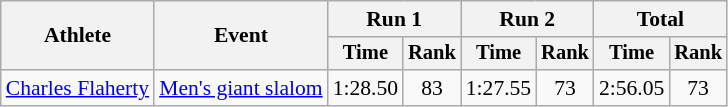<table class="wikitable" style="font-size:90%">
<tr>
<th rowspan=2>Athlete</th>
<th rowspan=2>Event</th>
<th colspan=2>Run 1</th>
<th colspan=2>Run 2</th>
<th colspan=2>Total</th>
</tr>
<tr style="font-size:95%">
<th>Time</th>
<th>Rank</th>
<th>Time</th>
<th>Rank</th>
<th>Time</th>
<th>Rank</th>
</tr>
<tr align=center>
<td align=left><a href='#'>Charles Flaherty</a></td>
<td align=left><a href='#'>Men's giant slalom</a></td>
<td>1:28.50</td>
<td>83</td>
<td>1:27.55</td>
<td>73</td>
<td>2:56.05</td>
<td>73</td>
</tr>
</table>
